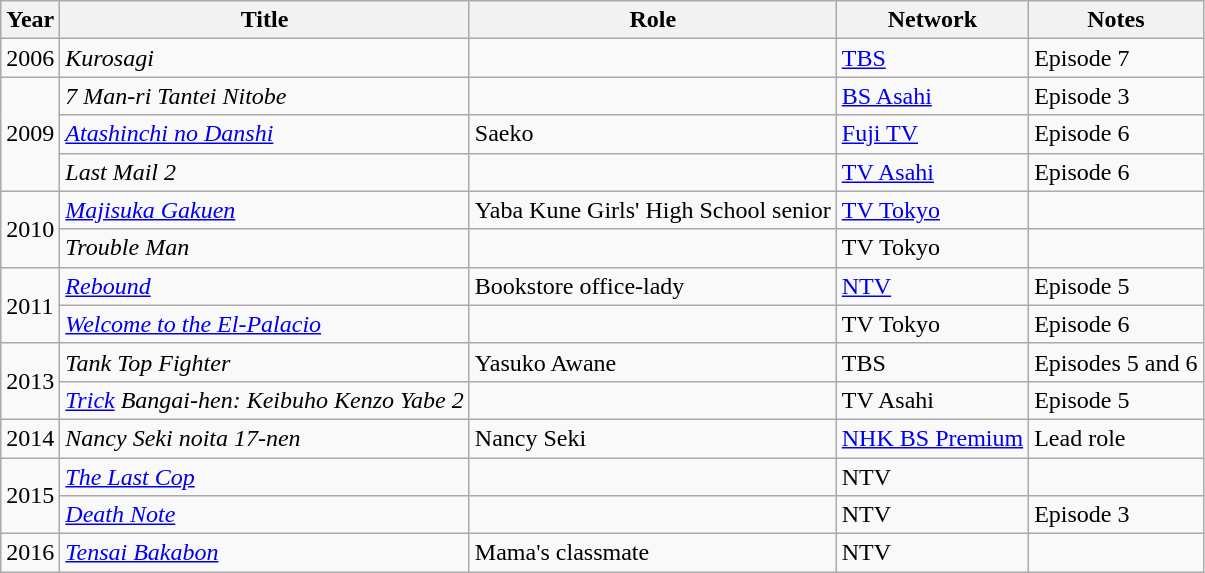<table class="wikitable">
<tr>
<th>Year</th>
<th>Title</th>
<th>Role</th>
<th>Network</th>
<th>Notes</th>
</tr>
<tr>
<td>2006</td>
<td><em>Kurosagi</em></td>
<td></td>
<td><a href='#'>TBS</a></td>
<td>Episode 7</td>
</tr>
<tr>
<td rowspan="3">2009</td>
<td><em>7 Man-ri Tantei Nitobe</em></td>
<td></td>
<td><a href='#'>BS Asahi</a></td>
<td>Episode 3</td>
</tr>
<tr>
<td><em><a href='#'>Atashinchi no Danshi</a></em></td>
<td>Saeko</td>
<td><a href='#'>Fuji TV</a></td>
<td>Episode 6</td>
</tr>
<tr>
<td><em>Last Mail 2</em></td>
<td></td>
<td><a href='#'>TV Asahi</a></td>
<td>Episode 6</td>
</tr>
<tr>
<td rowspan="2">2010</td>
<td><em><a href='#'>Majisuka Gakuen</a></em></td>
<td>Yaba Kune Girls' High School senior</td>
<td><a href='#'>TV Tokyo</a></td>
<td></td>
</tr>
<tr>
<td><em>Trouble Man</em></td>
<td></td>
<td>TV Tokyo</td>
<td></td>
</tr>
<tr>
<td rowspan="2">2011</td>
<td><em><a href='#'>Rebound</a></em></td>
<td>Bookstore office-lady</td>
<td><a href='#'>NTV</a></td>
<td>Episode 5</td>
</tr>
<tr>
<td><em><a href='#'>Welcome to the El-Palacio</a></em></td>
<td></td>
<td>TV Tokyo</td>
<td>Episode 6</td>
</tr>
<tr>
<td rowspan="2">2013</td>
<td><em>Tank Top Fighter</em></td>
<td>Yasuko Awane</td>
<td>TBS</td>
<td>Episodes 5 and 6</td>
</tr>
<tr>
<td><em><a href='#'>Trick</a> Bangai-hen: Keibuho Kenzo Yabe 2</em></td>
<td></td>
<td>TV Asahi</td>
<td>Episode 5</td>
</tr>
<tr>
<td>2014</td>
<td><em>Nancy Seki noita 17-nen</em></td>
<td>Nancy Seki</td>
<td><a href='#'>NHK BS Premium</a></td>
<td>Lead role</td>
</tr>
<tr>
<td rowspan="2">2015</td>
<td><em><a href='#'>The Last Cop</a></em></td>
<td></td>
<td>NTV</td>
<td></td>
</tr>
<tr>
<td><em><a href='#'>Death Note</a></em></td>
<td></td>
<td>NTV</td>
<td>Episode 3</td>
</tr>
<tr>
<td>2016</td>
<td><em><a href='#'>Tensai Bakabon</a></em></td>
<td>Mama's classmate</td>
<td>NTV</td>
<td></td>
</tr>
</table>
